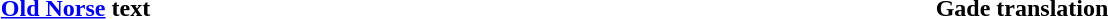<table width="100%">
<tr>
<th width="25%"><a href='#'>Old Norse</a> text</th>
<th width="50%">Gade translation</th>
</tr>
<tr>
<td><br></td>
<td><br></td>
</tr>
</table>
